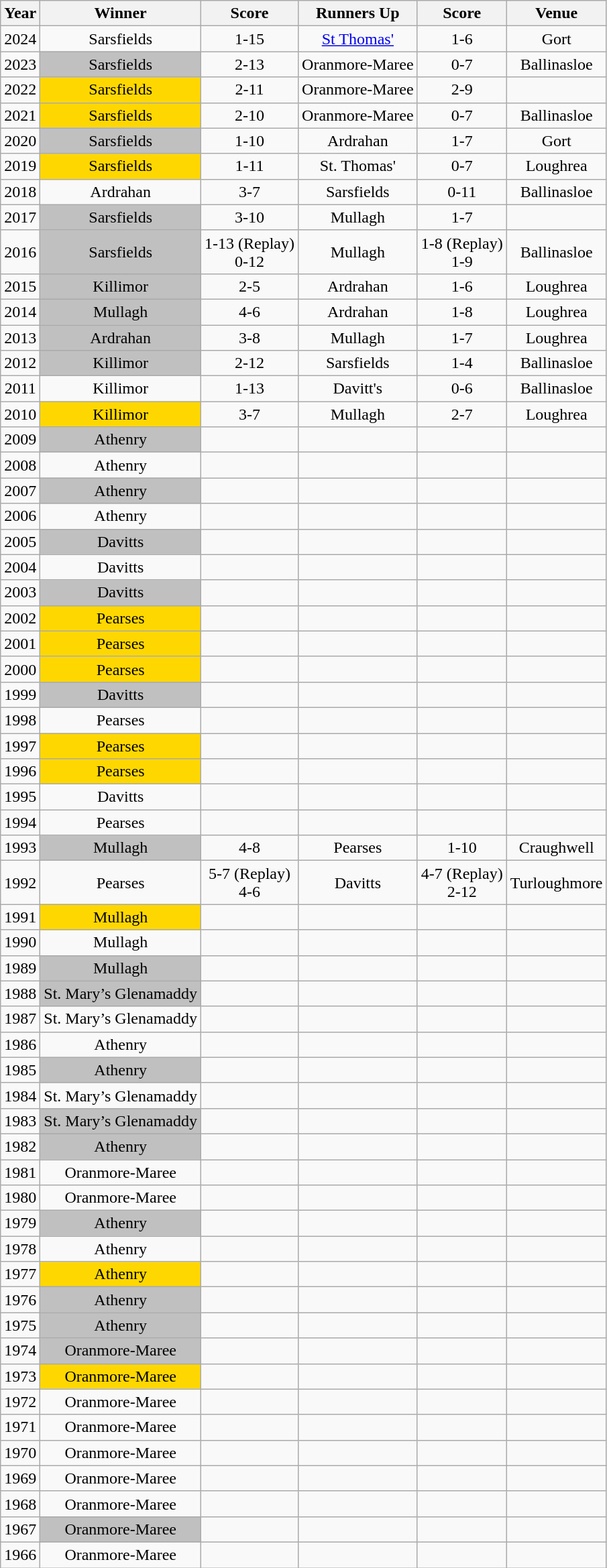<table class="wikitable sortable" style="text-align:center;">
<tr>
<th>Year</th>
<th>Winner</th>
<th>Score</th>
<th>Runners Up</th>
<th>Score</th>
<th>Venue</th>
</tr>
<tr>
<td>2024</td>
<td>Sarsfields</td>
<td>1-15</td>
<td><a href='#'>St Thomas'</a></td>
<td>1-6</td>
<td>Gort</td>
</tr>
<tr>
<td>2023</td>
<td style="background-color:#C0C0C0">Sarsfields</td>
<td>2-13</td>
<td>Oranmore-Maree</td>
<td>0-7</td>
<td>Ballinasloe</td>
</tr>
<tr>
<td>2022</td>
<td style="background-color:#FFD700">Sarsfields</td>
<td>2-11</td>
<td>Oranmore-Maree</td>
<td>2-9</td>
<td></td>
</tr>
<tr>
<td>2021</td>
<td style="background-color:#FFD700">Sarsfields</td>
<td>2-10</td>
<td>Oranmore-Maree</td>
<td>0-7</td>
<td>Ballinasloe</td>
</tr>
<tr>
<td>2020</td>
<td style="background-color:#C0C0C0">Sarsfields</td>
<td>1-10</td>
<td>Ardrahan</td>
<td>1-7</td>
<td>Gort</td>
</tr>
<tr>
<td>2019</td>
<td style="background-color:#FFD700">Sarsfields</td>
<td>1-11</td>
<td>St. Thomas'</td>
<td>0-7</td>
<td>Loughrea</td>
</tr>
<tr>
<td>2018</td>
<td>Ardrahan</td>
<td>3-7</td>
<td>Sarsfields</td>
<td>0-11</td>
<td>Ballinasloe</td>
</tr>
<tr>
<td>2017</td>
<td style="background-color:#C0C0C0">Sarsfields</td>
<td>3-10</td>
<td>Mullagh</td>
<td>1-7</td>
<td></td>
</tr>
<tr>
<td>2016</td>
<td style="background-color:#C0C0C0">Sarsfields</td>
<td>1-13 (Replay)<br>0-12</td>
<td>Mullagh</td>
<td>1-8 (Replay)<br>1-9</td>
<td>Ballinasloe</td>
</tr>
<tr>
<td>2015</td>
<td style="background-color:#C0C0C0">Killimor</td>
<td>2-5</td>
<td>Ardrahan</td>
<td>1-6</td>
<td>Loughrea</td>
</tr>
<tr>
<td>2014</td>
<td style="background-color:#C0C0C0">Mullagh</td>
<td>4-6</td>
<td>Ardrahan</td>
<td>1-8</td>
<td>Loughrea</td>
</tr>
<tr>
<td>2013</td>
<td style="background-color:#C0C0C0">Ardrahan</td>
<td>3-8</td>
<td>Mullagh</td>
<td>1-7</td>
<td>Loughrea</td>
</tr>
<tr>
<td>2012</td>
<td style="background-color:#C0C0C0">Killimor</td>
<td>2-12</td>
<td>Sarsfields</td>
<td>1-4</td>
<td>Ballinasloe</td>
</tr>
<tr>
<td>2011</td>
<td>Killimor</td>
<td>1-13</td>
<td>Davitt's</td>
<td>0-6</td>
<td>Ballinasloe</td>
</tr>
<tr>
<td>2010</td>
<td style="background-color:#FFD700">Killimor</td>
<td>3-7</td>
<td>Mullagh</td>
<td>2-7</td>
<td>Loughrea</td>
</tr>
<tr>
<td>2009</td>
<td style="background-color:#C0C0C0">Athenry</td>
<td></td>
<td></td>
<td></td>
<td></td>
</tr>
<tr>
<td>2008</td>
<td>Athenry</td>
<td></td>
<td></td>
<td></td>
<td></td>
</tr>
<tr>
<td>2007</td>
<td style="background-color:#C0C0C0">Athenry</td>
<td></td>
<td></td>
<td></td>
<td></td>
</tr>
<tr>
<td>2006</td>
<td>Athenry</td>
<td></td>
<td></td>
<td></td>
<td></td>
</tr>
<tr>
<td>2005</td>
<td style="background-color:#C0C0C0">Davitts</td>
<td></td>
<td></td>
<td></td>
<td></td>
</tr>
<tr>
<td>2004</td>
<td>Davitts</td>
<td></td>
<td></td>
<td></td>
<td></td>
</tr>
<tr>
<td>2003</td>
<td style="background-color:#C0C0C0">Davitts</td>
<td></td>
<td></td>
<td></td>
<td></td>
</tr>
<tr>
<td>2002</td>
<td style="background-color:#FFD700">Pearses</td>
<td></td>
<td></td>
<td></td>
<td></td>
</tr>
<tr>
<td>2001</td>
<td style="background-color:#FFD700">Pearses</td>
<td></td>
<td></td>
<td></td>
<td></td>
</tr>
<tr>
<td>2000</td>
<td style="background-color:#FFD700">Pearses</td>
<td></td>
<td></td>
<td></td>
<td></td>
</tr>
<tr>
<td>1999</td>
<td style="background-color:#C0C0C0">Davitts</td>
<td></td>
<td></td>
<td></td>
<td></td>
</tr>
<tr>
<td>1998</td>
<td>Pearses</td>
<td></td>
<td></td>
<td></td>
<td></td>
</tr>
<tr>
<td>1997</td>
<td style="background-color:#FFD700">Pearses</td>
<td></td>
<td></td>
<td></td>
<td></td>
</tr>
<tr>
<td>1996</td>
<td style="background-color:#FFD700">Pearses</td>
<td></td>
<td></td>
<td></td>
<td></td>
</tr>
<tr>
<td>1995</td>
<td>Davitts</td>
<td></td>
<td></td>
<td></td>
<td></td>
</tr>
<tr>
<td>1994</td>
<td>Pearses</td>
<td></td>
<td></td>
<td></td>
<td></td>
</tr>
<tr>
<td>1993</td>
<td style="background-color:#C0C0C0">Mullagh</td>
<td>4-8</td>
<td>Pearses</td>
<td>1-10</td>
<td>Craughwell</td>
</tr>
<tr>
<td>1992</td>
<td>Pearses</td>
<td>5-7 (Replay)<br>4-6</td>
<td>Davitts</td>
<td>4-7 (Replay)<br>2-12</td>
<td>Turloughmore</td>
</tr>
<tr>
<td>1991</td>
<td style="background-color:#FFD700">Mullagh</td>
<td></td>
<td></td>
<td></td>
<td></td>
</tr>
<tr>
<td>1990</td>
<td>Mullagh</td>
<td></td>
<td></td>
<td></td>
<td></td>
</tr>
<tr>
<td>1989</td>
<td style="background-color:#C0C0C0">Mullagh</td>
<td></td>
<td></td>
<td></td>
<td></td>
</tr>
<tr>
<td>1988</td>
<td style="background-color:#C0C0C0">St. Mary’s Glenamaddy</td>
<td></td>
<td></td>
<td></td>
<td></td>
</tr>
<tr>
<td>1987</td>
<td>St. Mary’s Glenamaddy</td>
<td></td>
<td></td>
<td></td>
<td></td>
</tr>
<tr>
<td>1986</td>
<td>Athenry</td>
<td></td>
<td></td>
<td></td>
<td></td>
</tr>
<tr>
<td>1985</td>
<td style="background-color:#C0C0C0">Athenry</td>
<td></td>
<td></td>
<td></td>
<td></td>
</tr>
<tr>
<td>1984</td>
<td>St. Mary’s Glenamaddy</td>
<td></td>
<td></td>
<td></td>
<td></td>
</tr>
<tr>
<td>1983</td>
<td style="background-color:#C0C0C0">St. Mary’s Glenamaddy</td>
<td></td>
<td></td>
<td></td>
<td></td>
</tr>
<tr>
<td>1982</td>
<td style="background-color:#C0C0C0">Athenry</td>
<td></td>
<td></td>
<td></td>
<td></td>
</tr>
<tr>
<td>1981</td>
<td>Oranmore-Maree</td>
<td></td>
<td></td>
<td></td>
<td></td>
</tr>
<tr>
<td>1980</td>
<td>Oranmore-Maree</td>
<td></td>
<td></td>
<td></td>
<td></td>
</tr>
<tr>
<td>1979</td>
<td style="background-color:#C0C0C0">Athenry</td>
<td></td>
<td></td>
<td></td>
<td></td>
</tr>
<tr>
<td>1978</td>
<td>Athenry</td>
<td></td>
<td></td>
<td></td>
<td></td>
</tr>
<tr>
<td>1977</td>
<td style="background-color:#FFD700">Athenry</td>
<td></td>
<td></td>
<td></td>
<td></td>
</tr>
<tr>
<td>1976</td>
<td style="background-color:#C0C0C0">Athenry</td>
<td></td>
<td></td>
<td></td>
<td></td>
</tr>
<tr>
<td>1975</td>
<td style="background-color:#C0C0C0">Athenry</td>
<td></td>
<td></td>
<td></td>
<td></td>
</tr>
<tr>
<td>1974</td>
<td style="background-color:#C0C0C0">Oranmore-Maree</td>
<td></td>
<td></td>
<td></td>
<td></td>
</tr>
<tr>
<td>1973</td>
<td style="background-color:#FFD700">Oranmore-Maree</td>
<td></td>
<td></td>
<td></td>
<td></td>
</tr>
<tr>
<td>1972</td>
<td>Oranmore-Maree</td>
<td></td>
<td></td>
<td></td>
<td></td>
</tr>
<tr>
<td>1971</td>
<td>Oranmore-Maree</td>
<td></td>
<td></td>
<td></td>
<td></td>
</tr>
<tr>
<td>1970</td>
<td>Oranmore-Maree</td>
<td></td>
<td></td>
<td></td>
<td></td>
</tr>
<tr>
<td>1969</td>
<td>Oranmore-Maree</td>
<td></td>
<td></td>
<td></td>
<td></td>
</tr>
<tr>
<td>1968</td>
<td>Oranmore-Maree</td>
<td></td>
<td></td>
<td></td>
<td></td>
</tr>
<tr>
<td>1967</td>
<td style="background-color:#C0C0C0">Oranmore-Maree</td>
<td></td>
<td></td>
<td></td>
<td></td>
</tr>
<tr>
<td>1966</td>
<td>Oranmore-Maree</td>
<td></td>
<td></td>
<td></td>
<td></td>
</tr>
</table>
